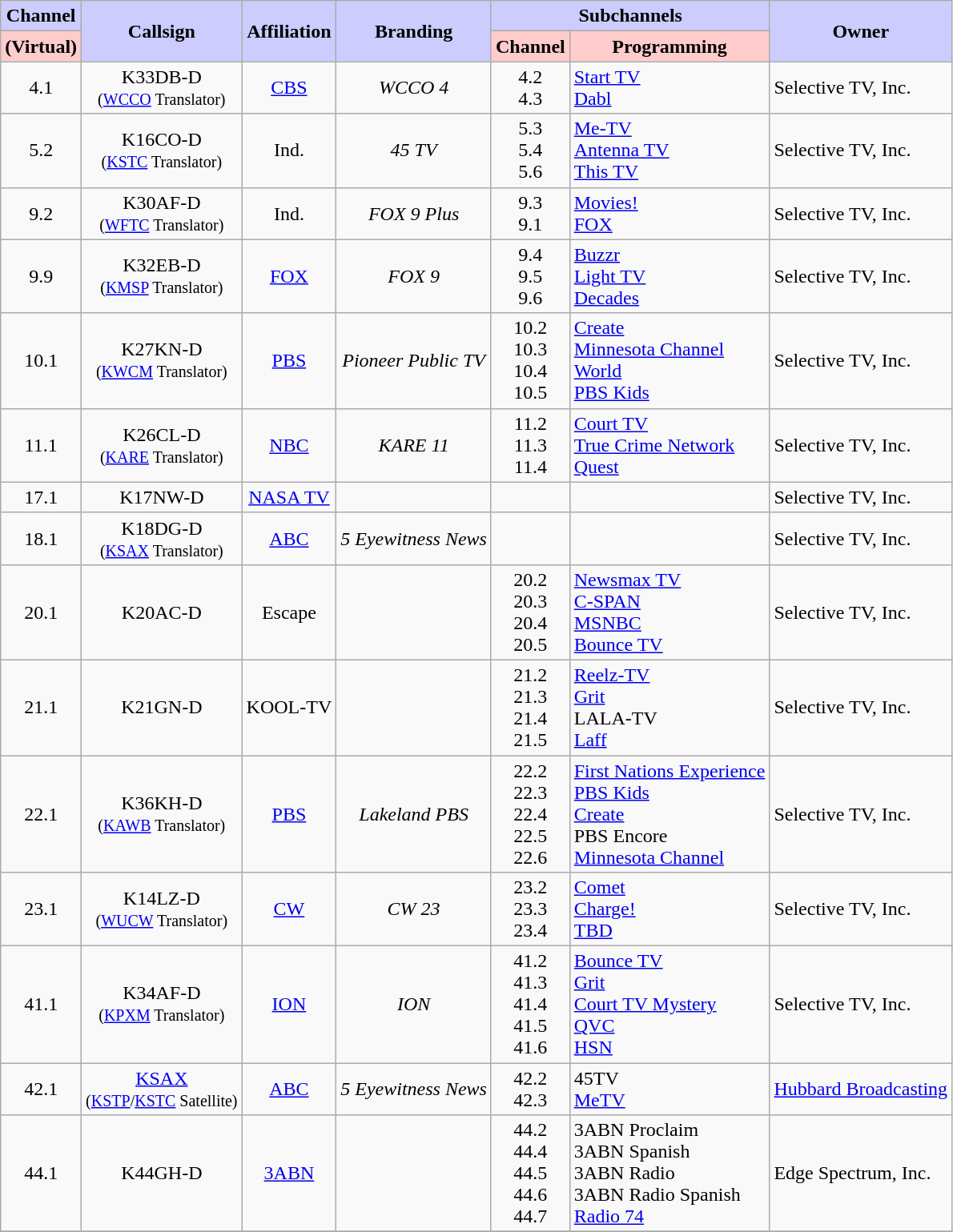<table class=wikitable style="text-align:center">
<tr>
<th style="background:#ccccff;">Channel</th>
<th style="background:#ccccff;" rowspan="2">Callsign</th>
<th style="background:#ccccff;" rowspan="2">Affiliation</th>
<th style="background:#ccccff;" rowspan="2">Branding</th>
<th style="background:#ccccff;" colspan="2">Subchannels</th>
<th style="background:#ccccff;" rowspan="2">Owner</th>
</tr>
<tr>
<th style="background:#ffcccc;">(Virtual)</th>
<th style="background:#ffcccc;">Channel</th>
<th style="background:#ffcccc">Programming</th>
</tr>
<tr>
<td>4.1</td>
<td>K33DB-D<br><small>(<a href='#'>WCCO</a> Translator)</small></td>
<td><a href='#'>CBS</a></td>
<td><em>WCCO 4</em></td>
<td>4.2<br>4.3</td>
<td style="text-align:left"><a href='#'>Start TV</a><br><a href='#'>Dabl</a></td>
<td style="text-align:left">Selective TV, Inc.</td>
</tr>
<tr>
<td>5.2</td>
<td>K16CO-D<br><small>(<a href='#'>KSTC</a> Translator)</small></td>
<td>Ind.</td>
<td><em>45 TV</em></td>
<td>5.3<br>5.4<br>5.6</td>
<td style="text-align:left"><a href='#'>Me-TV</a><br><a href='#'>Antenna TV</a><br><a href='#'>This TV</a></td>
<td style="text-align:left">Selective TV, Inc.</td>
</tr>
<tr>
<td>9.2</td>
<td>K30AF-D<br><small>(<a href='#'>WFTC</a> Translator)</small></td>
<td>Ind.</td>
<td><em>FOX 9 Plus</em></td>
<td>9.3<br>9.1</td>
<td style="text-align:left"><a href='#'>Movies!</a><br><a href='#'>FOX</a></td>
<td style="text-align:left">Selective TV, Inc.</td>
</tr>
<tr>
<td>9.9</td>
<td>K32EB-D<br><small>(<a href='#'>KMSP</a> Translator)</small></td>
<td><a href='#'>FOX</a></td>
<td><em>FOX 9</em></td>
<td>9.4<br>9.5<br>9.6</td>
<td style="text-align:left"><a href='#'>Buzzr</a><br><a href='#'>Light TV</a><br><a href='#'>Decades</a></td>
<td style="text-align:left">Selective TV, Inc.</td>
</tr>
<tr>
<td>10.1</td>
<td>K27KN-D<br><small>(<a href='#'>KWCM</a> Translator)</small></td>
<td><a href='#'>PBS</a></td>
<td><em>Pioneer Public TV</em></td>
<td>10.2<br>10.3<br>10.4<br>10.5</td>
<td style="text-align:left"><a href='#'>Create</a><br><a href='#'>Minnesota Channel</a><br><a href='#'>World</a><br><a href='#'>PBS Kids</a></td>
<td style="text-align:left">Selective TV, Inc.</td>
</tr>
<tr>
<td>11.1</td>
<td>K26CL-D<br><small>(<a href='#'>KARE</a> Translator)</small></td>
<td><a href='#'>NBC</a></td>
<td><em>KARE 11</em></td>
<td>11.2<br>11.3<br>11.4</td>
<td style="text-align:left"><a href='#'>Court TV</a><br><a href='#'>True Crime Network</a><br><a href='#'>Quest</a></td>
<td style="text-align:left">Selective TV, Inc.</td>
</tr>
<tr>
<td>17.1</td>
<td>K17NW-D</td>
<td><a href='#'>NASA TV</a></td>
<td></td>
<td></td>
<td style="text-align:left"></td>
<td style="text-align:left">Selective TV, Inc.</td>
</tr>
<tr>
<td>18.1</td>
<td>K18DG-D<br><small>(<a href='#'>KSAX</a> Translator)</small></td>
<td><a href='#'>ABC</a></td>
<td><em>5 Eyewitness News</em></td>
<td></td>
<td style="text-align:left"></td>
<td style="text-align:left">Selective TV, Inc.</td>
</tr>
<tr>
<td>20.1</td>
<td>K20AC-D</td>
<td Escape (TV network)>Escape</td>
<td></td>
<td>20.2<br>20.3<br>20.4<br>20.5</td>
<td style="text-align:left"><a href='#'>Newsmax TV</a><br><a href='#'>C-SPAN</a><br><a href='#'>MSNBC</a><br><a href='#'>Bounce TV</a></td>
<td style="text-align:left">Selective TV, Inc.</td>
</tr>
<tr>
<td>21.1</td>
<td>K21GN-D</td>
<td>KOOL-TV</td>
<td></td>
<td>21.2<br>21.3<br>21.4<br>21.5</td>
<td style="text-align:left"><a href='#'>Reelz-TV</a><br><a href='#'>Grit</a><br>LALA-TV<br><a href='#'>Laff</a></td>
<td style="text-align:left">Selective TV, Inc.</td>
</tr>
<tr>
<td>22.1</td>
<td>K36KH-D<br><small>(<a href='#'>KAWB</a> Translator)</small></td>
<td><a href='#'>PBS</a></td>
<td><em>Lakeland PBS</em></td>
<td>22.2<br>22.3<br>22.4<br>22.5<br>22.6</td>
<td style="text-align:left"><a href='#'>First Nations Experience</a><br><a href='#'>PBS Kids</a><br><a href='#'>Create</a><br>PBS Encore<br><a href='#'>Minnesota Channel</a></td>
<td style="text-align:left">Selective TV, Inc.</td>
</tr>
<tr>
<td>23.1</td>
<td>K14LZ-D<br><small>(<a href='#'>WUCW</a> Translator)</small></td>
<td><a href='#'>CW</a></td>
<td><em>CW 23</em></td>
<td>23.2<br>23.3<br>23.4</td>
<td style="text-align:left"><a href='#'>Comet</a><br><a href='#'>Charge!</a><br><a href='#'>TBD</a></td>
<td style="text-align:left">Selective TV, Inc.</td>
</tr>
<tr>
<td>41.1</td>
<td>K34AF-D<br><small>(<a href='#'>KPXM</a> Translator)</small></td>
<td><a href='#'>ION</a></td>
<td><em>ION</em></td>
<td>41.2<br>41.3<br>41.4<br> 41.5<br>41.6</td>
<td style="text-align:left"><a href='#'>Bounce TV</a><br><a href='#'>Grit</a><br><a href='#'>Court TV Mystery</a><br><a href='#'>QVC</a><br><a href='#'>HSN</a></td>
<td style="text-align:left">Selective TV, Inc.</td>
</tr>
<tr>
<td>42.1</td>
<td><a href='#'>KSAX</a><br><small>(<a href='#'>KSTP</a>/<a href='#'>KSTC</a> Satellite)</small></td>
<td><a href='#'>ABC</a></td>
<td><em>5 Eyewitness News</em></td>
<td>42.2<br>42.3</td>
<td style="text-align:left">45TV<br><a href='#'>MeTV</a></td>
<td style="text-align:left"><a href='#'>Hubbard Broadcasting</a></td>
</tr>
<tr>
<td>44.1</td>
<td>K44GH-D</td>
<td><a href='#'>3ABN</a></td>
<td></td>
<td>44.2<br>44.4<br>44.5<br>44.6<br>44.7</td>
<td style="text-align:left">3ABN Proclaim<br>3ABN Spanish<br>3ABN Radio<br>3ABN Radio Spanish<br><a href='#'>Radio 74</a></td>
<td style="text-align:left">Edge Spectrum, Inc.</td>
</tr>
<tr>
</tr>
</table>
